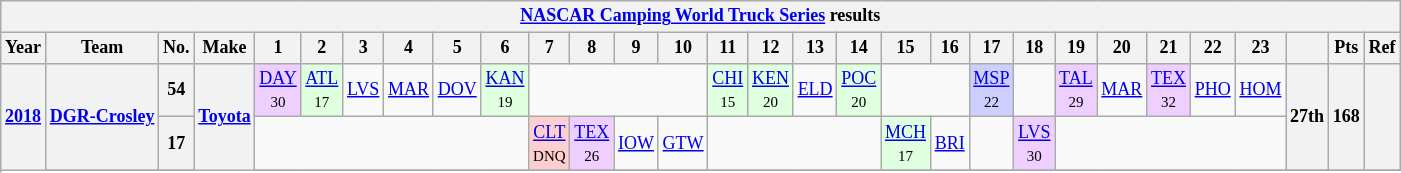<table class="wikitable" style="text-align:center; font-size:75%">
<tr>
<th colspan=45><a href='#'>NASCAR Camping World Truck Series</a> results</th>
</tr>
<tr>
<th>Year</th>
<th>Team</th>
<th>No.</th>
<th>Make</th>
<th>1</th>
<th>2</th>
<th>3</th>
<th>4</th>
<th>5</th>
<th>6</th>
<th>7</th>
<th>8</th>
<th>9</th>
<th>10</th>
<th>11</th>
<th>12</th>
<th>13</th>
<th>14</th>
<th>15</th>
<th>16</th>
<th>17</th>
<th>18</th>
<th>19</th>
<th>20</th>
<th>21</th>
<th>22</th>
<th>23</th>
<th></th>
<th>Pts</th>
<th>Ref</th>
</tr>
<tr>
<th rowspan=26><a href='#'>2018</a></th>
<th rowspan=2><a href='#'>DGR-Crosley</a></th>
<th>54</th>
<th rowspan=10><a href='#'>Toyota</a></th>
<td style="background:#EFCFFF;"><a href='#'>DAY</a><br><small>30</small></td>
<td style="background:#DFFFDF;"><a href='#'>ATL</a><br><small>17</small></td>
<td><a href='#'>LVS</a></td>
<td><a href='#'>MAR</a></td>
<td><a href='#'>DOV</a></td>
<td style="background:#DFFFDF;"><a href='#'>KAN</a><br><small>19</small></td>
<td colspan=4></td>
<td style="background:#DFFFDF;"><a href='#'>CHI</a><br><small>15</small></td>
<td style="background:#DFFFDF;"><a href='#'>KEN</a><br><small>20</small></td>
<td><a href='#'>ELD</a></td>
<td style="background:#DFFFDF;"><a href='#'>POC</a><br><small>20</small></td>
<td colspan=2></td>
<td style="background:#CFCFFF;"><a href='#'>MSP</a><br><small>22</small></td>
<td></td>
<td style="background:#EFCFFF;"><a href='#'>TAL</a><br><small>29</small></td>
<td><a href='#'>MAR</a></td>
<td style="background:#EFCFFF;"><a href='#'>TEX</a><br><small>32</small></td>
<td><a href='#'>PHO</a></td>
<td><a href='#'>HOM</a></td>
<th rowspan=2>27th</th>
<th rowspan=2>168</th>
<th rowspan=2></th>
</tr>
<tr>
<th>17</th>
<td colspan=6></td>
<td style="background:#FFCFCF;"><a href='#'>CLT</a><br><small>DNQ</small></td>
<td style="background:#EFCFFF;"><a href='#'>TEX</a><br><small>26</small></td>
<td><a href='#'>IOW</a></td>
<td><a href='#'>GTW</a></td>
<td colspan=4></td>
<td style="background:#DFFFDF;"><a href='#'>MCH</a><br><small>17</small></td>
<td><a href='#'>BRI</a></td>
<td></td>
<td style="background:#EFCFFF;"><a href='#'>LVS</a><br><small>30</small></td>
<td colspan=5></td>
</tr>
<tr>
</tr>
</table>
